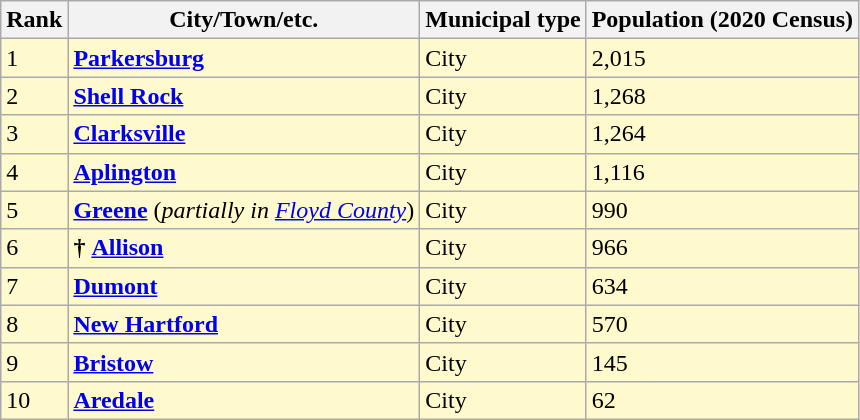<table class="wikitable sortable">
<tr>
<th>Rank</th>
<th>City/Town/etc.</th>
<th>Municipal type</th>
<th>Population (2020 Census)</th>
</tr>
<tr style="background-color:#FFFACD;">
<td>1</td>
<td><strong><a href='#'>Parkersburg</a></strong></td>
<td>City</td>
<td>2,015</td>
</tr>
<tr style="background-color:#FFFACD;">
<td>2</td>
<td><strong><a href='#'>Shell Rock</a></strong></td>
<td>City</td>
<td>1,268</td>
</tr>
<tr style="background-color:#FFFACD;">
<td>3</td>
<td><strong><a href='#'>Clarksville</a></strong></td>
<td>City</td>
<td>1,264</td>
</tr>
<tr style="background-color:#FFFACD;">
<td>4</td>
<td><strong><a href='#'>Aplington</a></strong></td>
<td>City</td>
<td>1,116</td>
</tr>
<tr style="background-color:#FFFACD;">
<td>5</td>
<td><strong><a href='#'>Greene</a></strong> (<em>partially in <a href='#'>Floyd County</a></em>)</td>
<td>City</td>
<td>990</td>
</tr>
<tr style="background-color:#FFFACD;">
<td>6</td>
<td><strong>†</strong> <strong><a href='#'>Allison</a></strong></td>
<td>City</td>
<td>966</td>
</tr>
<tr style="background-color:#FFFACD;">
<td>7</td>
<td><strong><a href='#'>Dumont</a></strong></td>
<td>City</td>
<td>634</td>
</tr>
<tr style="background-color:#FFFACD;">
<td>8</td>
<td><strong><a href='#'>New Hartford</a></strong></td>
<td>City</td>
<td>570</td>
</tr>
<tr style="background-color:#FFFACD;">
<td>9</td>
<td><strong><a href='#'>Bristow</a></strong></td>
<td>City</td>
<td>145</td>
</tr>
<tr style="background-color:#FFFACD;">
<td>10</td>
<td><strong><a href='#'>Aredale</a></strong></td>
<td>City</td>
<td>62</td>
</tr>
</table>
